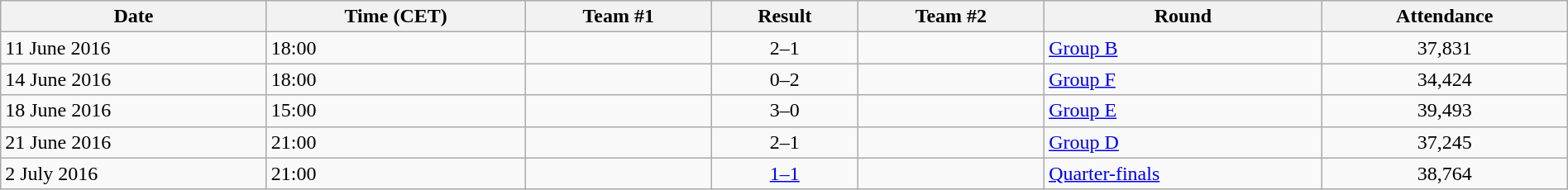<table class="wikitable" style="text-align: left;" width="100%">
<tr>
<th>Date</th>
<th>Time (CET)</th>
<th>Team #1</th>
<th>Result</th>
<th>Team #2</th>
<th>Round</th>
<th>Attendance</th>
</tr>
<tr>
<td>11 June 2016</td>
<td>18:00</td>
<td></td>
<td style="text-align:center;">2–1</td>
<td></td>
<td><a href='#'>Group B</a></td>
<td style="text-align:center;">37,831</td>
</tr>
<tr>
<td>14 June 2016</td>
<td>18:00</td>
<td></td>
<td style="text-align:center;">0–2</td>
<td></td>
<td><a href='#'>Group F</a></td>
<td style="text-align:center;">34,424</td>
</tr>
<tr>
<td>18 June 2016</td>
<td>15:00</td>
<td></td>
<td style="text-align:center;">3–0</td>
<td></td>
<td><a href='#'>Group E</a></td>
<td style="text-align:center;">39,493</td>
</tr>
<tr>
<td>21 June 2016</td>
<td>21:00</td>
<td></td>
<td style="text-align:center;">2–1</td>
<td></td>
<td><a href='#'>Group D</a></td>
<td style="text-align:center;">37,245</td>
</tr>
<tr>
<td>2 July 2016</td>
<td>21:00</td>
<td></td>
<td style="text-align:center;"><a href='#'>1–1</a> </td>
<td></td>
<td><a href='#'>Quarter-finals</a></td>
<td style="text-align:center;">38,764</td>
</tr>
</table>
